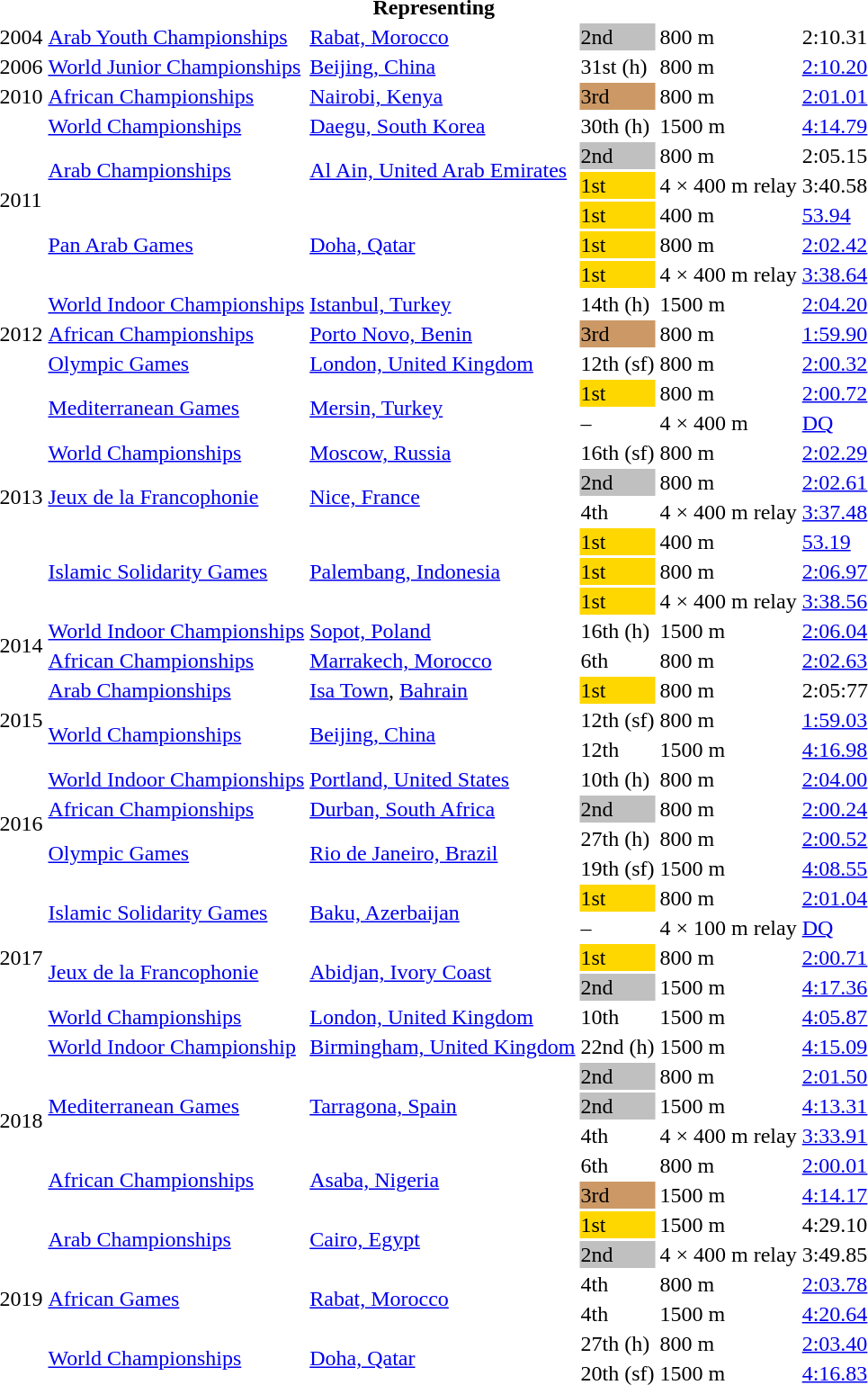<table>
<tr>
<th colspan="6">Representing </th>
</tr>
<tr>
<td>2004</td>
<td><a href='#'>Arab Youth Championships</a></td>
<td><a href='#'>Rabat, Morocco</a></td>
<td bgcolor=silver>2nd</td>
<td>800 m</td>
<td>2:10.31</td>
</tr>
<tr>
<td>2006</td>
<td><a href='#'>World Junior Championships</a></td>
<td><a href='#'>Beijing, China</a></td>
<td>31st (h)</td>
<td>800 m</td>
<td><a href='#'>2:10.20</a></td>
</tr>
<tr>
<td>2010</td>
<td><a href='#'>African Championships</a></td>
<td><a href='#'>Nairobi, Kenya</a></td>
<td bgcolor=cc9966>3rd</td>
<td>800 m</td>
<td><a href='#'>2:01.01</a></td>
</tr>
<tr>
<td rowspan=6>2011</td>
<td><a href='#'>World Championships</a></td>
<td><a href='#'>Daegu, South Korea</a></td>
<td>30th (h)</td>
<td>1500 m</td>
<td><a href='#'>4:14.79</a></td>
</tr>
<tr>
<td rowspan=2><a href='#'>Arab Championships</a></td>
<td rowspan=2><a href='#'>Al Ain, United Arab Emirates</a></td>
<td bgcolor=silver>2nd</td>
<td>800 m</td>
<td>2:05.15</td>
</tr>
<tr>
<td bgcolor=gold>1st</td>
<td>4 × 400 m relay</td>
<td>3:40.58</td>
</tr>
<tr>
<td rowspan=3><a href='#'>Pan Arab Games</a></td>
<td rowspan=3><a href='#'>Doha, Qatar</a></td>
<td bgcolor=gold>1st</td>
<td>400 m</td>
<td><a href='#'>53.94</a></td>
</tr>
<tr>
<td bgcolor=gold>1st</td>
<td>800 m</td>
<td><a href='#'>2:02.42</a></td>
</tr>
<tr>
<td bgcolor=gold>1st</td>
<td>4 × 400 m relay</td>
<td><a href='#'>3:38.64</a></td>
</tr>
<tr>
<td rowspan=3>2012</td>
<td><a href='#'>World Indoor Championships</a></td>
<td><a href='#'>Istanbul, Turkey</a></td>
<td>14th (h)</td>
<td>1500 m</td>
<td><a href='#'>2:04.20</a></td>
</tr>
<tr>
<td><a href='#'>African Championships</a></td>
<td><a href='#'>Porto Novo, Benin</a></td>
<td bgcolor=cc9966>3rd</td>
<td>800 m</td>
<td><a href='#'>1:59.90</a></td>
</tr>
<tr>
<td><a href='#'>Olympic Games</a></td>
<td><a href='#'>London, United Kingdom</a></td>
<td>12th (sf)</td>
<td>800 m</td>
<td><a href='#'>2:00.32</a></td>
</tr>
<tr>
<td rowspan=8>2013</td>
<td rowspan=2><a href='#'>Mediterranean Games</a></td>
<td rowspan=2><a href='#'>Mersin, Turkey</a></td>
<td bgcolor=gold>1st</td>
<td>800 m</td>
<td><a href='#'>2:00.72</a></td>
</tr>
<tr>
<td>–</td>
<td>4 × 400 m</td>
<td><a href='#'>DQ</a></td>
</tr>
<tr>
<td><a href='#'>World Championships</a></td>
<td><a href='#'>Moscow, Russia</a></td>
<td>16th (sf)</td>
<td>800 m</td>
<td><a href='#'>2:02.29</a></td>
</tr>
<tr>
<td rowspan=2><a href='#'>Jeux de la Francophonie</a></td>
<td rowspan=2><a href='#'>Nice, France</a></td>
<td bgcolor=silver>2nd</td>
<td>800 m</td>
<td><a href='#'>2:02.61</a></td>
</tr>
<tr>
<td>4th</td>
<td>4 × 400 m relay</td>
<td><a href='#'>3:37.48</a></td>
</tr>
<tr>
<td rowspan=3><a href='#'>Islamic Solidarity Games</a></td>
<td rowspan=3><a href='#'>Palembang, Indonesia</a></td>
<td bgcolor=gold>1st</td>
<td>400 m</td>
<td><a href='#'>53.19</a></td>
</tr>
<tr>
<td bgcolor=gold>1st</td>
<td>800 m</td>
<td><a href='#'>2:06.97</a></td>
</tr>
<tr>
<td bgcolor=gold>1st</td>
<td>4 × 400 m relay</td>
<td><a href='#'>3:38.56</a></td>
</tr>
<tr>
<td rowspan=2>2014</td>
<td><a href='#'>World Indoor Championships</a></td>
<td><a href='#'>Sopot, Poland</a></td>
<td>16th (h)</td>
<td>1500 m</td>
<td><a href='#'>2:06.04</a></td>
</tr>
<tr>
<td><a href='#'>African Championships</a></td>
<td><a href='#'>Marrakech, Morocco</a></td>
<td>6th</td>
<td>800 m</td>
<td><a href='#'>2:02.63</a></td>
</tr>
<tr>
<td rowspan=3>2015</td>
<td><a href='#'>Arab Championships</a></td>
<td><a href='#'>Isa Town</a>, <a href='#'>Bahrain</a></td>
<td bgcolor=gold>1st</td>
<td>800 m</td>
<td>2:05:77</td>
</tr>
<tr>
<td rowspan=2><a href='#'>World Championships</a></td>
<td rowspan=2><a href='#'>Beijing, China</a></td>
<td>12th (sf)</td>
<td>800 m</td>
<td><a href='#'>1:59.03</a></td>
</tr>
<tr>
<td>12th</td>
<td>1500 m</td>
<td><a href='#'>4:16.98</a></td>
</tr>
<tr>
<td rowspan=4>2016</td>
<td><a href='#'>World Indoor Championships</a></td>
<td><a href='#'>Portland, United States</a></td>
<td>10th (h)</td>
<td>800 m</td>
<td><a href='#'>2:04.00</a></td>
</tr>
<tr>
<td><a href='#'>African Championships</a></td>
<td><a href='#'>Durban, South Africa</a></td>
<td bgcolor=silver>2nd</td>
<td>800 m</td>
<td><a href='#'>2:00.24</a></td>
</tr>
<tr>
<td rowspan=2><a href='#'>Olympic Games</a></td>
<td rowspan=2><a href='#'>Rio de Janeiro, Brazil</a></td>
<td>27th (h)</td>
<td>800 m</td>
<td><a href='#'>2:00.52</a></td>
</tr>
<tr>
<td>19th (sf)</td>
<td>1500 m</td>
<td><a href='#'>4:08.55</a></td>
</tr>
<tr>
<td rowspan=5>2017</td>
<td rowspan=2><a href='#'>Islamic Solidarity Games</a></td>
<td rowspan=2><a href='#'>Baku, Azerbaijan</a></td>
<td bgcolor=gold>1st</td>
<td>800 m</td>
<td><a href='#'>2:01.04</a></td>
</tr>
<tr>
<td>–</td>
<td>4 × 100 m relay</td>
<td><a href='#'>DQ</a></td>
</tr>
<tr>
<td rowspan=2><a href='#'>Jeux de la Francophonie</a></td>
<td rowspan=2><a href='#'>Abidjan, Ivory Coast</a></td>
<td bgcolor=gold>1st</td>
<td>800 m</td>
<td><a href='#'>2:00.71</a></td>
</tr>
<tr>
<td bgcolor=silver>2nd</td>
<td>1500 m</td>
<td><a href='#'>4:17.36</a></td>
</tr>
<tr>
<td><a href='#'>World Championships</a></td>
<td><a href='#'>London, United Kingdom</a></td>
<td>10th</td>
<td>1500 m</td>
<td><a href='#'>4:05.87</a></td>
</tr>
<tr>
<td rowspan=6>2018</td>
<td><a href='#'>World Indoor Championship</a></td>
<td><a href='#'>Birmingham, United Kingdom</a></td>
<td>22nd (h)</td>
<td>1500 m</td>
<td><a href='#'>4:15.09</a></td>
</tr>
<tr>
<td rowspan=3><a href='#'>Mediterranean Games</a></td>
<td rowspan=3><a href='#'>Tarragona, Spain</a></td>
<td bgcolor=silver>2nd</td>
<td>800 m</td>
<td><a href='#'>2:01.50</a></td>
</tr>
<tr>
<td bgcolor=silver>2nd</td>
<td>1500 m</td>
<td><a href='#'>4:13.31</a></td>
</tr>
<tr>
<td>4th</td>
<td>4 × 400 m relay</td>
<td><a href='#'>3:33.91</a></td>
</tr>
<tr>
<td rowspan=2><a href='#'>African Championships</a></td>
<td rowspan=2><a href='#'>Asaba, Nigeria</a></td>
<td>6th</td>
<td>800 m</td>
<td><a href='#'>2:00.01</a></td>
</tr>
<tr>
<td bgcolor=cc9966>3rd</td>
<td>1500 m</td>
<td><a href='#'>4:14.17</a></td>
</tr>
<tr>
<td rowspan=6>2019</td>
<td rowspan=2><a href='#'>Arab Championships</a></td>
<td rowspan=2><a href='#'>Cairo, Egypt</a></td>
<td bgcolor=gold>1st</td>
<td>1500 m</td>
<td>4:29.10</td>
</tr>
<tr>
<td bgcolor=silver>2nd</td>
<td>4 × 400 m relay</td>
<td>3:49.85</td>
</tr>
<tr>
<td rowspan=2><a href='#'>African Games</a></td>
<td rowspan=2><a href='#'>Rabat, Morocco</a></td>
<td>4th</td>
<td>800 m</td>
<td><a href='#'>2:03.78</a></td>
</tr>
<tr>
<td>4th</td>
<td>1500 m</td>
<td><a href='#'>4:20.64</a></td>
</tr>
<tr>
<td rowspan=2><a href='#'>World Championships</a></td>
<td rowspan=2><a href='#'>Doha, Qatar</a></td>
<td>27th (h)</td>
<td>800 m</td>
<td><a href='#'>2:03.40</a></td>
</tr>
<tr>
<td>20th (sf)</td>
<td>1500 m</td>
<td><a href='#'>4:16.83</a></td>
</tr>
</table>
